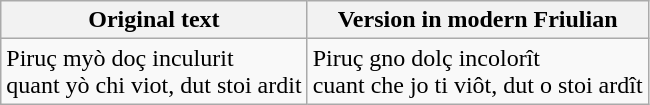<table class="wikitable">
<tr>
<th>Original text</th>
<th>Version in modern Friulian</th>
</tr>
<tr>
<td>Piruç myò doç inculurit<br>quant yò chi viot, dut stoi ardit</td>
<td>Piruç gno dolç incolorît<br>cuant che jo ti viôt, dut o stoi ardît</td>
</tr>
</table>
